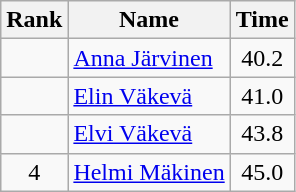<table class="wikitable" style="text-align:center">
<tr>
<th>Rank</th>
<th>Name</th>
<th>Time</th>
</tr>
<tr>
<td></td>
<td align=left><a href='#'>Anna Järvinen</a></td>
<td>40.2</td>
</tr>
<tr>
<td></td>
<td align=left><a href='#'>Elin Väkevä</a></td>
<td>41.0</td>
</tr>
<tr>
<td></td>
<td align=left><a href='#'>Elvi Väkevä</a></td>
<td>43.8</td>
</tr>
<tr>
<td>4</td>
<td align=left><a href='#'>Helmi Mäkinen</a></td>
<td>45.0</td>
</tr>
</table>
